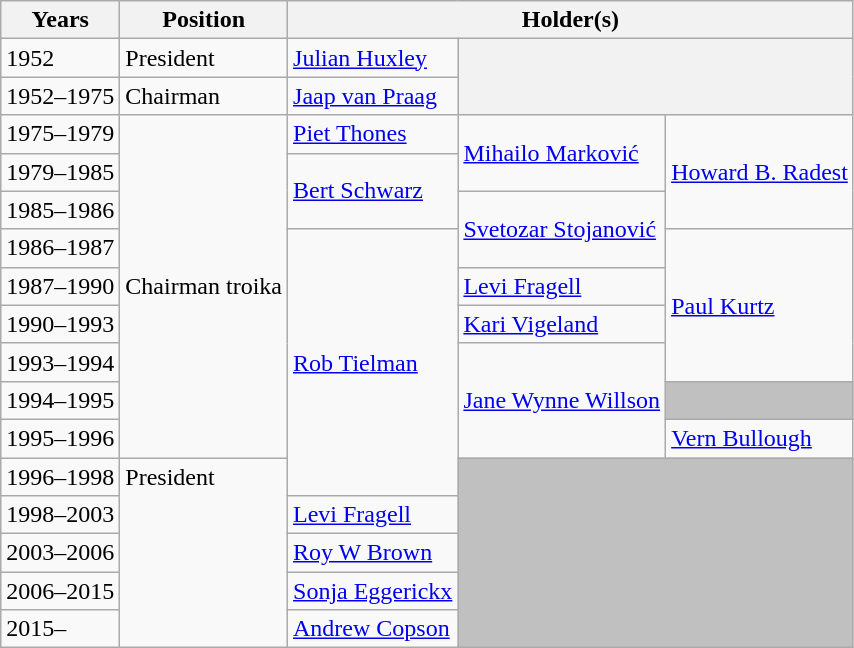<table class="wikitable">
<tr>
<th>Years</th>
<th>Position</th>
<th colspan="3">Holder(s)</th>
</tr>
<tr>
<td>1952</td>
<td>President</td>
<td><a href='#'>Julian Huxley</a></td>
<th colspan="2" rowspan="2"> </th>
</tr>
<tr>
<td>1952–1975</td>
<td>Chairman</td>
<td><a href='#'>Jaap van Praag</a></td>
</tr>
<tr>
<td>1975–1979</td>
<td rowspan="9" style="vertical-align:center;">Chairman troika</td>
<td><a href='#'>Piet Thones</a></td>
<td rowspan="2" style="vertical-align:center;"><a href='#'>Mihailo Marković</a></td>
<td rowspan="3" style="vertical-align:center;"><a href='#'>Howard B. Radest</a></td>
</tr>
<tr>
<td>1979–1985</td>
<td rowspan="2" style="vertical-align:center;"><a href='#'>Bert Schwarz</a></td>
</tr>
<tr>
<td>1985–1986</td>
<td rowspan="2" style="vertical-align:center;"><a href='#'>Svetozar Stojanović</a></td>
</tr>
<tr>
<td>1986–1987</td>
<td rowspan="7" style="vertical-align:center;"><a href='#'>Rob Tielman</a></td>
<td rowspan="4" style="vertical-align:center;"><a href='#'>Paul Kurtz</a></td>
</tr>
<tr>
<td>1987–1990</td>
<td><a href='#'>Levi Fragell</a></td>
</tr>
<tr>
<td>1990–1993</td>
<td><a href='#'>Kari Vigeland</a></td>
</tr>
<tr>
<td>1993–1994</td>
<td rowspan="3" style="vertical-align:center;"><a href='#'>Jane Wynne Willson</a></td>
</tr>
<tr>
<td>1994–1995</td>
<th style="background:silver"> </th>
</tr>
<tr>
<td>1995–1996</td>
<td><a href='#'>Vern Bullough</a></td>
</tr>
<tr>
<td>1996–1998</td>
<td rowspan="5" style="vertical-align:top;">President</td>
<th colspan="2" rowspan="5" style="background:silver"> </th>
</tr>
<tr>
<td>1998–2003</td>
<td><a href='#'>Levi Fragell</a></td>
</tr>
<tr>
<td>2003–2006</td>
<td><a href='#'>Roy W Brown</a></td>
</tr>
<tr>
<td>2006–2015</td>
<td><a href='#'>Sonja Eggerickx</a></td>
</tr>
<tr>
<td>2015–</td>
<td><a href='#'>Andrew Copson</a></td>
</tr>
</table>
